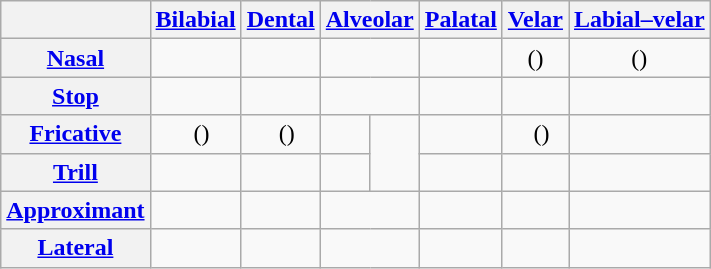<table class="wikitable" style="text-align: center;">
<tr>
<th> </th>
<th><a href='#'>Bilabial</a></th>
<th><a href='#'>Dental</a></th>
<th colspan="2"><a href='#'>Alveolar</a></th>
<th><a href='#'>Palatal</a></th>
<th><a href='#'>Velar</a></th>
<th><a href='#'>Labial–velar</a></th>
</tr>
<tr>
<th><a href='#'>Nasal</a></th>
<td></td>
<td></td>
<td colspan="2"></td>
<td></td>
<td>()</td>
<td>()</td>
</tr>
<tr>
<th><a href='#'>Stop</a></th>
<td>  </td>
<td>  </td>
<td colspan="2"></td>
<td></td>
<td style="text-align: center;">  </td>
<td style="text-align: center;">  </td>
</tr>
<tr>
<th><a href='#'>Fricative</a></th>
<td>  ()</td>
<td>  ()</td>
<td></td>
<td rowspan="2"></td>
<td></td>
<td>  ()</td>
<td></td>
</tr>
<tr>
<th><a href='#'>Trill</a></th>
<td></td>
<td></td>
<td></td>
<td></td>
<td></td>
<td></td>
</tr>
<tr>
<th><a href='#'>Approximant</a></th>
<td></td>
<td></td>
<td colspan="2"></td>
<td></td>
<td></td>
<td></td>
</tr>
<tr>
<th><a href='#'>Lateral</a></th>
<td></td>
<td></td>
<td colspan="2"></td>
<td></td>
<td></td>
<td></td>
</tr>
</table>
